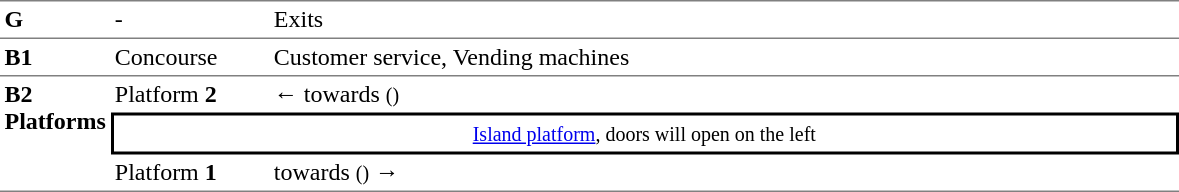<table table border=0 cellspacing=0 cellpadding=3>
<tr>
<td style="border-top:solid 1px gray;" width=50 valign=top><strong>G</strong></td>
<td style="border-top:solid 1px gray;" width=100 valign=top>-</td>
<td style="border-top:solid 1px gray;" width=600 valign=top>Exits</td>
</tr>
<tr>
<td style="border-bottom:solid 1px gray; border-top:solid 1px gray;" valign=top width=50><strong>B1</strong></td>
<td style="border-bottom:solid 1px gray; border-top:solid 1px gray;" valign=top width=100>Concourse<br></td>
<td style="border-bottom:solid 1px gray; border-top:solid 1px gray;" valign=top width=390>Customer service, Vending machines</td>
</tr>
<tr>
<td style="border-bottom:solid 1px gray;" rowspan="3" valign=top><strong>B2<br>Platforms</strong></td>
<td>Platform <span> <strong>2</strong></span></td>
<td>←  towards  <small>()</small></td>
</tr>
<tr>
<td style="border-right:solid 2px black;border-left:solid 2px black;border-top:solid 2px black;border-bottom:solid 2px black;text-align:center;" colspan=2><small><a href='#'>Island platform</a>, doors will open on the left</small></td>
</tr>
<tr>
<td style="border-bottom:solid 1px gray;">Platform <span> <strong>1</strong></span></td>
<td style="border-bottom:solid 1px gray;"> towards  <small>()</small> →</td>
</tr>
</table>
